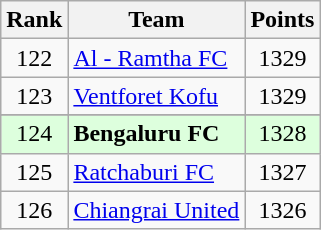<table class="wikitable" style="text-align: center;">
<tr>
<th>Rank</th>
<th>Team</th>
<th>Points</th>
</tr>
<tr>
<td>122</td>
<td align=left> <a href='#'>Al - Ramtha FC</a></td>
<td>1329</td>
</tr>
<tr>
<td>123</td>
<td align=left> <a href='#'>Ventforet Kofu</a></td>
<td>1329</td>
</tr>
<tr>
</tr>
<tr bgcolor="#ddffdd">
<td>124</td>
<td align=left> <strong>Bengaluru FC</strong></td>
<td>1328</td>
</tr>
<tr>
<td>125</td>
<td align=left> <a href='#'>Ratchaburi FC</a></td>
<td>1327</td>
</tr>
<tr>
<td>126</td>
<td align=left> <a href='#'>Chiangrai United</a></td>
<td>1326</td>
</tr>
</table>
